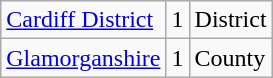<table class="wikitable sortable">
<tr>
<td><a href='#'>Cardiff District</a></td>
<td align="center">1</td>
<td>District</td>
</tr>
<tr>
<td><a href='#'>Glamorganshire</a></td>
<td>1</td>
<td>County</td>
</tr>
</table>
